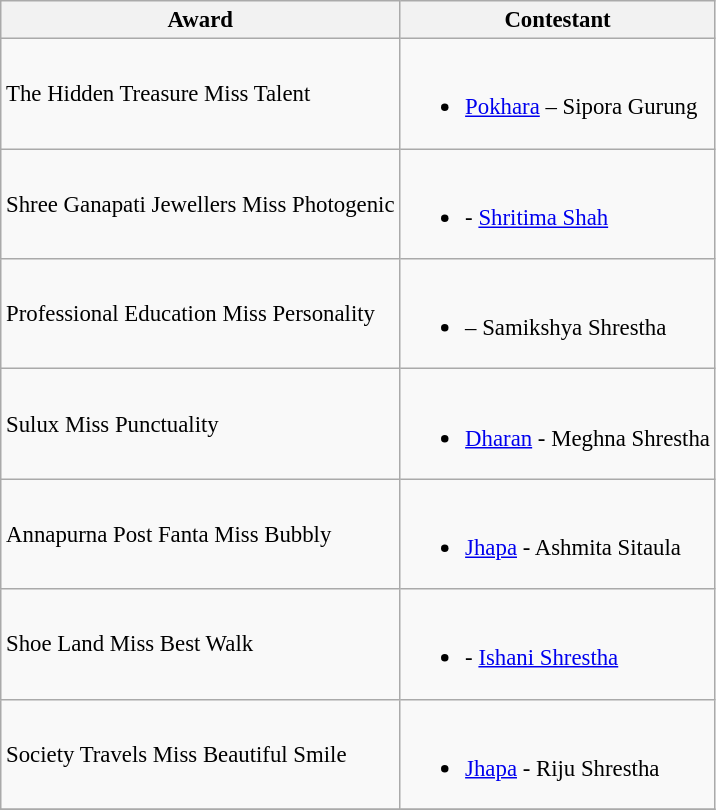<table class="wikitable sortable unsortable" style="font-size: 95%">
<tr>
<th>Award</th>
<th>Contestant</th>
</tr>
<tr>
<td>The Hidden Treasure Miss Talent</td>
<td><br><ul><li> <a href='#'>Pokhara</a> – Sipora Gurung</li></ul></td>
</tr>
<tr>
<td>Shree Ganapati Jewellers Miss Photogenic</td>
<td><br><ul><li> - <a href='#'>Shritima Shah</a></li></ul></td>
</tr>
<tr>
<td>Professional Education Miss Personality</td>
<td><br><ul><li> – Samikshya Shrestha</li></ul></td>
</tr>
<tr>
<td>Sulux Miss Punctuality</td>
<td><br><ul><li> <a href='#'>Dharan</a> - Meghna Shrestha</li></ul></td>
</tr>
<tr>
<td>Annapurna Post Fanta Miss Bubbly</td>
<td><br><ul><li> <a href='#'>Jhapa</a> - Ashmita Sitaula</li></ul></td>
</tr>
<tr>
<td>Shoe Land Miss Best Walk</td>
<td><br><ul><li> - <a href='#'>Ishani Shrestha</a></li></ul></td>
</tr>
<tr>
<td>Society Travels Miss Beautiful Smile</td>
<td><br><ul><li> <a href='#'>Jhapa</a> - Riju Shrestha</li></ul></td>
</tr>
<tr>
</tr>
</table>
